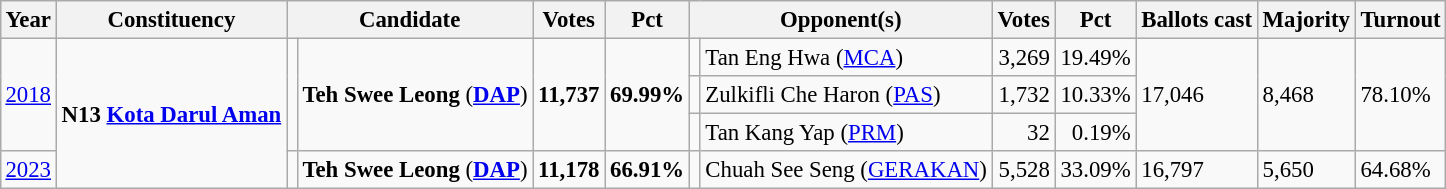<table class="wikitable" style="margin:0.5em ; font-size:95%">
<tr>
<th>Year</th>
<th>Constituency</th>
<th colspan=2>Candidate</th>
<th>Votes</th>
<th>Pct</th>
<th colspan=2>Opponent(s)</th>
<th>Votes</th>
<th>Pct</th>
<th>Ballots cast</th>
<th>Majority</th>
<th>Turnout</th>
</tr>
<tr>
<td rowspan=3><a href='#'>2018</a></td>
<td rowspan="4"><strong>N13 <a href='#'>Kota Darul Aman</a></strong></td>
<td rowspan=3 ></td>
<td rowspan=3><strong>Teh Swee Leong</strong> (<a href='#'><strong>DAP</strong></a>)</td>
<td rowspan=3 align=right><strong>11,737</strong></td>
<td rowspan=3><strong>69.99%</strong></td>
<td></td>
<td>Tan Eng Hwa (<a href='#'>MCA</a>)</td>
<td align=right>3,269</td>
<td>19.49%</td>
<td rowspan=3>17,046</td>
<td rowspan=3>8,468</td>
<td rowspan=3>78.10%</td>
</tr>
<tr>
<td></td>
<td>Zulkifli Che Haron (<a href='#'>PAS</a>)</td>
<td align=right>1,732</td>
<td>10.33%</td>
</tr>
<tr>
<td bgcolor=></td>
<td>Tan Kang Yap (<a href='#'>PRM</a>)</td>
<td align=right>32</td>
<td align=right>0.19%</td>
</tr>
<tr>
<td><a href='#'>2023</a></td>
<td></td>
<td><strong>Teh Swee Leong</strong> (<a href='#'><strong>DAP</strong></a>)</td>
<td align=right><strong>11,178</strong></td>
<td><strong>66.91%</strong></td>
<td bgcolor=></td>
<td>Chuah See Seng (<a href='#'>GERAKAN</a>)</td>
<td align=right>5,528</td>
<td>33.09%</td>
<td>16,797</td>
<td>5,650</td>
<td>64.68%</td>
</tr>
</table>
